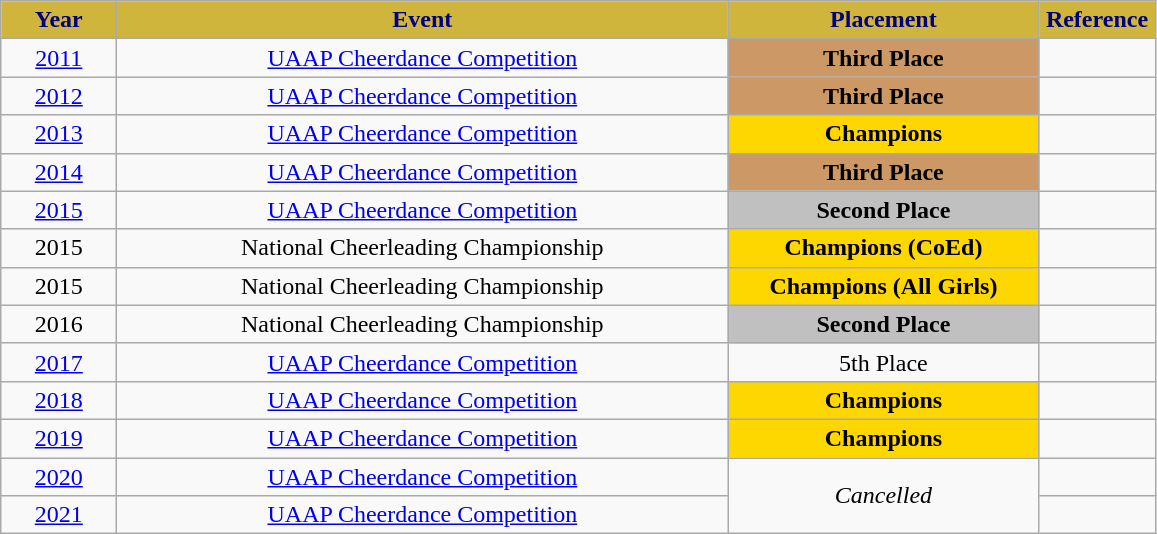<table class="wikitable">
<tr>
<th width=70px style="background: #CFB53B; color: #000080; text-align: center"><strong>Year</strong></th>
<th width=400px style="background: #CFB53B; color: #000080; text-align: center"><strong>Event</strong></th>
<th width=200px style="background: #CFB53B; color: #000080; text-align: center"><strong>Placement</strong></th>
<th width=70px style="background: #CFB53B; color: #000080; text-align: center"><strong>Reference</strong></th>
</tr>
<tr align=center>
<td rowspan=1><a href='#'>2011</a></td>
<td rowspan=1><a href='#'>UAAP Cheerdance Competition</a></td>
<td bgcolor="#cc9966"><strong>Third Place</strong></td>
<td></td>
</tr>
<tr align=center>
<td rowspan=1><a href='#'>2012</a></td>
<td rowspan=1><a href='#'>UAAP Cheerdance Competition</a></td>
<td bgcolor="#cc9966"><strong>Third Place</strong></td>
<td></td>
</tr>
<tr align=center>
<td rowspan=1><a href='#'>2013</a></td>
<td rowspan=1><a href='#'>UAAP Cheerdance Competition</a></td>
<td bgcolor="gold"><strong>Champions</strong></td>
<td></td>
</tr>
<tr align=center>
<td rowspan=1><a href='#'>2014</a></td>
<td rowspan=1><a href='#'>UAAP Cheerdance Competition</a></td>
<td bgcolor="#cc9966"><strong>Third Place</strong></td>
<td></td>
</tr>
<tr align=center>
<td rowspan=1><a href='#'>2015</a></td>
<td rowspan=1><a href='#'>UAAP Cheerdance Competition</a></td>
<td bgcolor="silver"><strong>Second Place</strong></td>
</tr>
<tr align=center>
<td rowspan=1>2015</td>
<td rowspan=1>National Cheerleading Championship</td>
<td bgcolor="gold"><strong>Champions (CoEd)</strong></td>
<td></td>
</tr>
<tr align=center>
<td rowspan=1>2015</td>
<td rowspan=1>National Cheerleading Championship</td>
<td bgcolor="gold"><strong>Champions (All Girls)</strong></td>
<td></td>
</tr>
<tr align=center>
<td rowspan=1>2016</td>
<td rowspan=1>National Cheerleading Championship</td>
<td bgcolor="silver"><strong>Second Place</strong></td>
<td></td>
</tr>
<tr align=center>
<td rowspan=1><a href='#'>2017</a></td>
<td rowspan=1><a href='#'>UAAP Cheerdance Competition</a></td>
<td>5th Place</td>
<td></td>
</tr>
<tr align=center>
<td rowspan=1><a href='#'>2018</a></td>
<td rowspan=1><a href='#'>UAAP Cheerdance Competition</a></td>
<td bgcolor="gold"><strong>Champions</strong></td>
<td></td>
</tr>
<tr align=center>
<td rowspan=1><a href='#'>2019</a></td>
<td rowspan=1><a href='#'>UAAP Cheerdance Competition</a></td>
<td bgcolor="gold"><strong>Champions</strong></td>
<td></td>
</tr>
<tr align=center>
<td rowspan=1><a href='#'>2020</a></td>
<td rowspan=1><a href='#'>UAAP Cheerdance Competition</a></td>
<td rowspan="2" align="Center"><em>Cancelled</em></td>
<td></td>
</tr>
<tr align=center>
<td rowspan=1><a href='#'>2021</a></td>
<td rowspan=1><a href='#'>UAAP Cheerdance Competition</a></td>
<td></td>
</tr>
</table>
